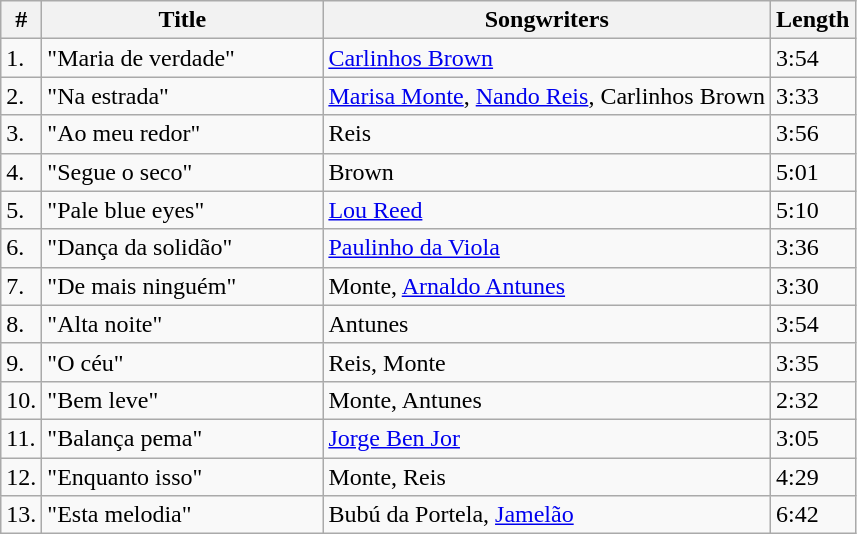<table class="wikitable">
<tr>
<th>#</th>
<th width="180">Title</th>
<th>Songwriters</th>
<th>Length</th>
</tr>
<tr>
<td>1.</td>
<td>"Maria de verdade"</td>
<td><a href='#'>Carlinhos Brown</a></td>
<td>3:54</td>
</tr>
<tr>
<td>2.</td>
<td>"Na estrada"</td>
<td><a href='#'>Marisa Monte</a>, <a href='#'>Nando Reis</a>, Carlinhos Brown</td>
<td>3:33</td>
</tr>
<tr>
<td>3.</td>
<td>"Ao meu redor"</td>
<td>Reis</td>
<td>3:56</td>
</tr>
<tr>
<td>4.</td>
<td>"Segue o seco"</td>
<td>Brown</td>
<td>5:01</td>
</tr>
<tr>
<td>5.</td>
<td>"Pale blue eyes"</td>
<td><a href='#'>Lou Reed</a></td>
<td>5:10</td>
</tr>
<tr>
<td>6.</td>
<td>"Dança da solidão"</td>
<td><a href='#'>Paulinho da Viola</a></td>
<td>3:36</td>
</tr>
<tr>
<td>7.</td>
<td>"De mais ninguém"</td>
<td>Monte, <a href='#'>Arnaldo Antunes</a></td>
<td>3:30</td>
</tr>
<tr>
<td>8.</td>
<td>"Alta noite"</td>
<td>Antunes</td>
<td>3:54</td>
</tr>
<tr>
<td>9.</td>
<td>"O céu"</td>
<td>Reis, Monte</td>
<td>3:35</td>
</tr>
<tr>
<td>10.</td>
<td>"Bem leve"</td>
<td>Monte, Antunes</td>
<td>2:32</td>
</tr>
<tr>
<td>11.</td>
<td>"Balança pema"</td>
<td><a href='#'>Jorge Ben Jor</a></td>
<td>3:05</td>
</tr>
<tr>
<td>12.</td>
<td>"Enquanto isso"</td>
<td>Monte, Reis</td>
<td>4:29</td>
</tr>
<tr>
<td>13.</td>
<td>"Esta melodia"</td>
<td>Bubú da Portela, <a href='#'>Jamelão</a></td>
<td>6:42</td>
</tr>
</table>
